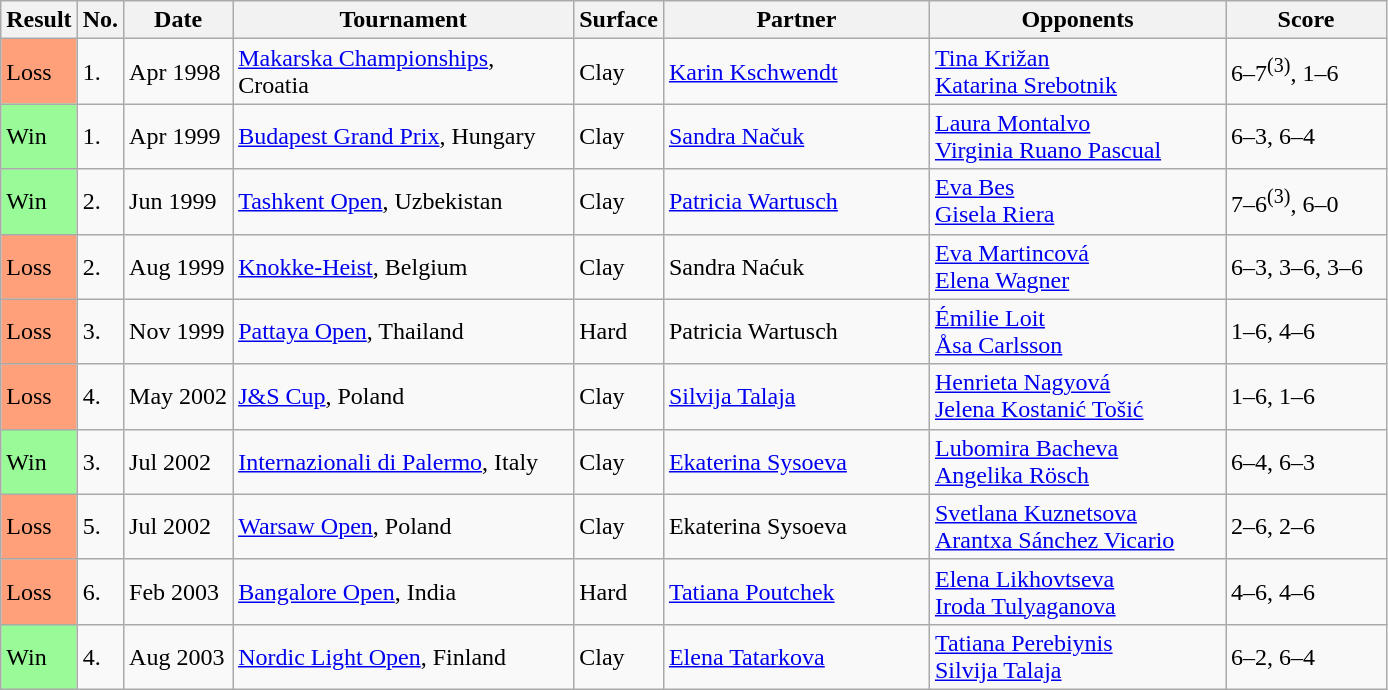<table class="sortable wikitable">
<tr>
<th>Result</th>
<th>No.</th>
<th>Date</th>
<th width=220>Tournament</th>
<th>Surface</th>
<th width=170>Partner</th>
<th width=190>Opponents</th>
<th width=100 class-"unsortable">Score</th>
</tr>
<tr>
<td style="background:#ffa07a;">Loss</td>
<td>1.</td>
<td>Apr 1998</td>
<td><a href='#'>Makarska Championships</a>, Croatia</td>
<td>Clay</td>
<td> <a href='#'>Karin Kschwendt</a></td>
<td> <a href='#'>Tina Križan</a> <br>  <a href='#'>Katarina Srebotnik</a></td>
<td>6–7<sup>(3)</sup>, 1–6</td>
</tr>
<tr>
<td style="background:#98fb98;">Win</td>
<td>1.</td>
<td>Apr 1999</td>
<td><a href='#'>Budapest Grand Prix</a>, Hungary</td>
<td>Clay</td>
<td> <a href='#'>Sandra Načuk</a></td>
<td> <a href='#'>Laura Montalvo</a> <br>  <a href='#'>Virginia Ruano Pascual</a></td>
<td>6–3, 6–4</td>
</tr>
<tr>
<td style="background:#98fb98;">Win</td>
<td>2.</td>
<td>Jun 1999</td>
<td><a href='#'>Tashkent Open</a>, Uzbekistan</td>
<td>Clay</td>
<td> <a href='#'>Patricia Wartusch</a></td>
<td> <a href='#'>Eva Bes</a> <br>  <a href='#'>Gisela Riera</a></td>
<td>7–6<sup>(3)</sup>, 6–0</td>
</tr>
<tr>
<td style="background:#ffa07a;">Loss</td>
<td>2.</td>
<td>Aug 1999</td>
<td><a href='#'>Knokke-Heist</a>, Belgium</td>
<td>Clay</td>
<td> Sandra Naćuk</td>
<td> <a href='#'>Eva Martincová</a> <br>  <a href='#'>Elena Wagner</a></td>
<td>6–3, 3–6, 3–6</td>
</tr>
<tr>
<td style="background:#ffa07a;">Loss</td>
<td>3.</td>
<td>Nov 1999</td>
<td><a href='#'>Pattaya Open</a>, Thailand</td>
<td>Hard</td>
<td> Patricia Wartusch</td>
<td> <a href='#'>Émilie Loit</a> <br>  <a href='#'>Åsa Carlsson</a></td>
<td>1–6, 4–6</td>
</tr>
<tr>
<td style="background:#ffa07a;">Loss</td>
<td>4.</td>
<td>May 2002</td>
<td><a href='#'>J&S Cup</a>, Poland</td>
<td>Clay</td>
<td> <a href='#'>Silvija Talaja</a></td>
<td> <a href='#'>Henrieta Nagyová</a> <br>  <a href='#'>Jelena Kostanić Tošić</a></td>
<td>1–6, 1–6</td>
</tr>
<tr>
<td style="background:#98fb98;">Win</td>
<td>3.</td>
<td>Jul 2002</td>
<td><a href='#'>Internazionali di Palermo</a>, Italy</td>
<td>Clay</td>
<td> <a href='#'>Ekaterina Sysoeva</a></td>
<td> <a href='#'>Lubomira Bacheva</a> <br>  <a href='#'>Angelika Rösch</a></td>
<td>6–4, 6–3</td>
</tr>
<tr>
<td style="background:#ffa07a;">Loss</td>
<td>5.</td>
<td>Jul 2002</td>
<td><a href='#'>Warsaw Open</a>, Poland</td>
<td>Clay</td>
<td> Ekaterina Sysoeva</td>
<td> <a href='#'>Svetlana Kuznetsova</a> <br>  <a href='#'>Arantxa Sánchez Vicario</a></td>
<td>2–6, 2–6</td>
</tr>
<tr>
<td style="background:#ffa07a;">Loss</td>
<td>6.</td>
<td>Feb 2003</td>
<td><a href='#'>Bangalore Open</a>, India</td>
<td>Hard</td>
<td> <a href='#'>Tatiana Poutchek</a></td>
<td> <a href='#'>Elena Likhovtseva</a> <br>  <a href='#'>Iroda Tulyaganova</a></td>
<td>4–6, 4–6</td>
</tr>
<tr>
<td style="background:#98fb98;">Win</td>
<td>4.</td>
<td>Aug 2003</td>
<td><a href='#'>Nordic Light Open</a>, Finland</td>
<td>Clay</td>
<td> <a href='#'>Elena Tatarkova</a></td>
<td> <a href='#'>Tatiana Perebiynis</a> <br>  <a href='#'>Silvija Talaja</a></td>
<td>6–2, 6–4</td>
</tr>
</table>
